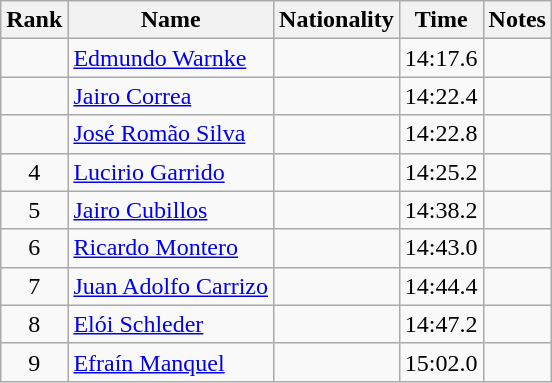<table class="wikitable sortable" style="text-align:center">
<tr>
<th>Rank</th>
<th>Name</th>
<th>Nationality</th>
<th>Time</th>
<th>Notes</th>
</tr>
<tr>
<td></td>
<td align=left><a href='#'>Edmundo Warnke</a></td>
<td align=left></td>
<td>14:17.6</td>
<td></td>
</tr>
<tr>
<td></td>
<td align=left><a href='#'>Jairo Correa</a></td>
<td align=left></td>
<td>14:22.4</td>
<td></td>
</tr>
<tr>
<td></td>
<td align=left><a href='#'>José Romão Silva</a></td>
<td align=left></td>
<td>14:22.8</td>
<td></td>
</tr>
<tr>
<td>4</td>
<td align=left><a href='#'>Lucirio Garrido</a></td>
<td align=left></td>
<td>14:25.2</td>
<td></td>
</tr>
<tr>
<td>5</td>
<td align=left><a href='#'>Jairo Cubillos</a></td>
<td align=left></td>
<td>14:38.2</td>
<td></td>
</tr>
<tr>
<td>6</td>
<td align=left><a href='#'>Ricardo Montero</a></td>
<td align=left></td>
<td>14:43.0</td>
<td></td>
</tr>
<tr>
<td>7</td>
<td align=left><a href='#'>Juan Adolfo Carrizo</a></td>
<td align=left></td>
<td>14:44.4</td>
<td></td>
</tr>
<tr>
<td>8</td>
<td align=left><a href='#'>Elói Schleder</a></td>
<td align=left></td>
<td>14:47.2</td>
<td></td>
</tr>
<tr>
<td>9</td>
<td align=left><a href='#'>Efraín Manquel</a></td>
<td align=left></td>
<td>15:02.0</td>
<td></td>
</tr>
</table>
